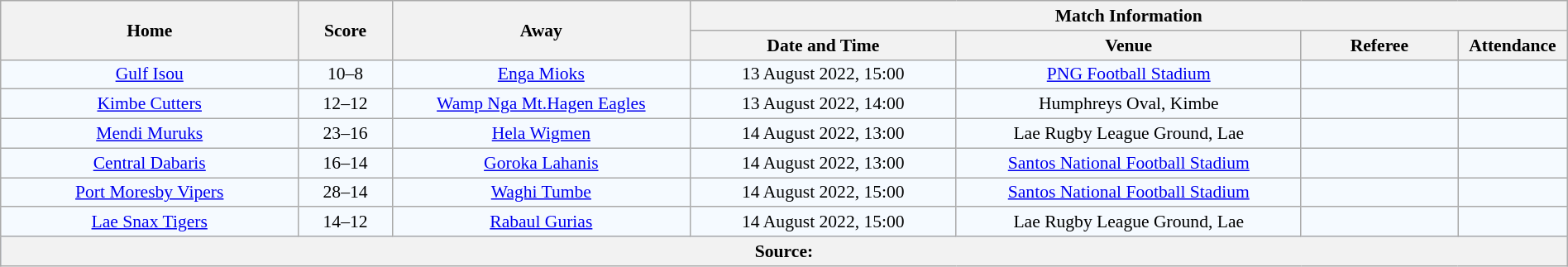<table class="wikitable" width="100%" style="border-collapse:collapse; font-size:90%; text-align:center;">
<tr>
<th rowspan="2" width="19%">Home</th>
<th rowspan="2" width="6%">Score</th>
<th rowspan="2" width="19%">Away</th>
<th colspan="4">Match Information</th>
</tr>
<tr bgcolor="#CCCCCC">
<th width="17%">Date and Time</th>
<th width="22%">Venue</th>
<th width="10%">Referee</th>
<th width="7%">Attendance</th>
</tr>
<tr bgcolor="#F5FAFF">
<td><a href='#'>Gulf Isou</a></td>
<td>10–8</td>
<td><a href='#'>Enga Mioks</a></td>
<td>13 August 2022, 15:00</td>
<td><a href='#'>PNG Football Stadium</a></td>
<td></td>
<td></td>
</tr>
<tr bgcolor="#F5FAFF">
<td> <a href='#'>Kimbe Cutters</a></td>
<td>12–12</td>
<td><a href='#'>Wamp Nga Mt.Hagen Eagles</a></td>
<td>13 August 2022, 14:00</td>
<td>Humphreys Oval, Kimbe</td>
<td></td>
<td></td>
</tr>
<tr bgcolor="#F5FAFF">
<td><a href='#'>Mendi Muruks</a></td>
<td>23–16</td>
<td><a href='#'>Hela Wigmen</a></td>
<td>14 August 2022, 13:00</td>
<td>Lae Rugby League Ground, Lae</td>
<td></td>
<td></td>
</tr>
<tr bgcolor="#F5FAFF">
<td><a href='#'>Central Dabaris</a></td>
<td>16–14</td>
<td><a href='#'>Goroka Lahanis</a></td>
<td>14 August 2022, 13:00</td>
<td><a href='#'>Santos National Football Stadium</a></td>
<td></td>
<td></td>
</tr>
<tr bgcolor="#F5FAFF">
<td> <a href='#'>Port Moresby Vipers</a></td>
<td>28–14</td>
<td><a href='#'>Waghi Tumbe</a></td>
<td>14 August 2022, 15:00</td>
<td><a href='#'>Santos National Football Stadium</a></td>
<td></td>
<td></td>
</tr>
<tr bgcolor="#F5FAFF">
<td> <a href='#'>Lae Snax Tigers</a></td>
<td>14–12</td>
<td><a href='#'>Rabaul Gurias</a></td>
<td>14 August 2022, 15:00</td>
<td>Lae Rugby League Ground, Lae</td>
<td></td>
<td></td>
</tr>
<tr bgcolor="#C1D8FF">
<th colspan="7">Source:</th>
</tr>
</table>
